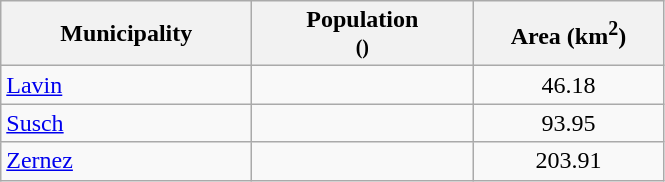<table class="wikitable">
<tr>
<th width="160">Municipality</th>
<th width="140">Population <small><br>()</small></th>
<th width="120">Area (km<sup>2</sup>)</th>
</tr>
<tr>
<td><a href='#'>Lavin</a></td>
<td align="center"></td>
<td align="center">46.18</td>
</tr>
<tr>
<td><a href='#'>Susch</a></td>
<td align="center"></td>
<td align="center">93.95</td>
</tr>
<tr>
<td><a href='#'>Zernez</a></td>
<td align="center"></td>
<td align="center">203.91</td>
</tr>
</table>
